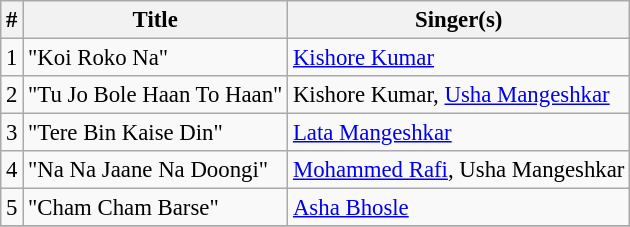<table class="wikitable" style="font-size:95%;">
<tr>
<th>#</th>
<th>Title</th>
<th>Singer(s)</th>
</tr>
<tr>
<td>1</td>
<td>"Koi Roko Na"</td>
<td><a href='#'>Kishore Kumar</a></td>
</tr>
<tr>
<td>2</td>
<td>"Tu Jo Bole Haan To Haan"</td>
<td>Kishore Kumar, <a href='#'>Usha Mangeshkar</a></td>
</tr>
<tr>
<td>3</td>
<td>"Tere Bin Kaise Din"</td>
<td><a href='#'>Lata Mangeshkar</a></td>
</tr>
<tr>
<td>4</td>
<td>"Na Na Jaane Na Doongi"</td>
<td><a href='#'>Mohammed Rafi</a>, Usha Mangeshkar</td>
</tr>
<tr>
<td>5</td>
<td>"Cham Cham Barse"</td>
<td><a href='#'>Asha Bhosle</a></td>
</tr>
<tr>
</tr>
</table>
